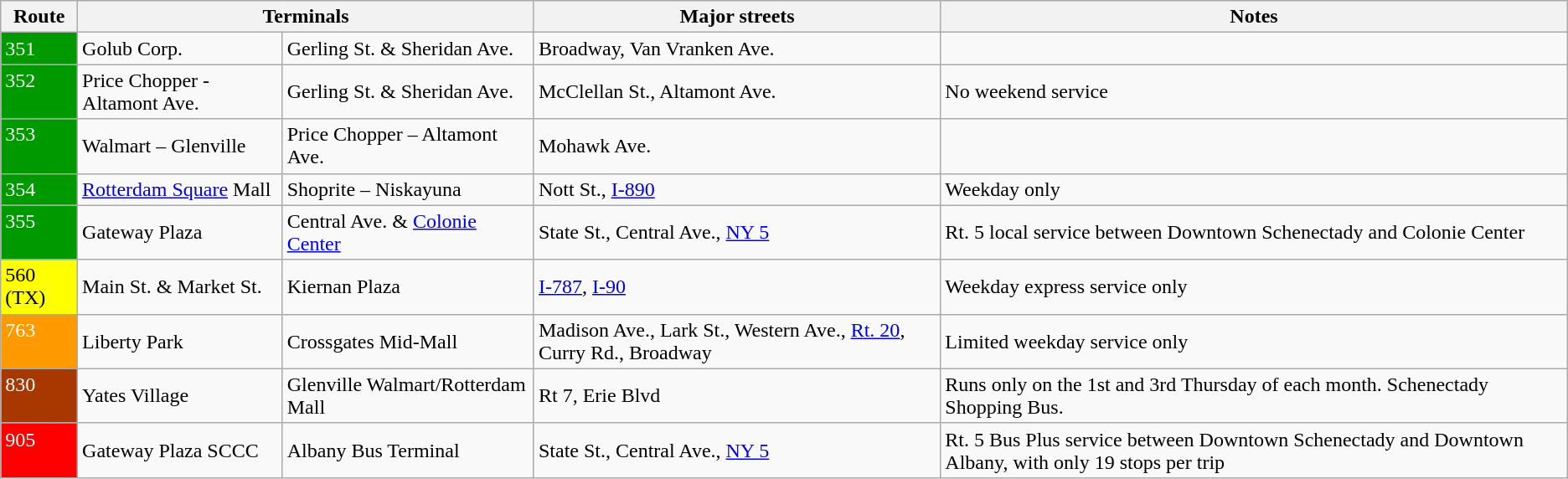<table class=wikitable>
<tr>
<th>Route</th>
<th colspan=2>Terminals</th>
<th>Major streets</th>
<th>Notes</th>
</tr>
<tr>
<td valign=top style="background:#009900;color:white" id=351>351 </td>
<td>Golub Corp.</td>
<td>Gerling St. & Sheridan Ave.</td>
<td>Broadway, Van Vranken Ave.</td>
<td></td>
</tr>
<tr>
<td valign=top style="background:#009900;color:white" id=352>352 </td>
<td>Price Chopper - Altamont Ave.</td>
<td>Gerling St. & Sheridan Ave.</td>
<td>McClellan St., Altamont Ave.</td>
<td>No weekend service</td>
</tr>
<tr>
<td valign=top style="background:#009900;color:white" id=353>353 </td>
<td>Walmart – Glenville</td>
<td>Price Chopper – Altamont Ave.</td>
<td>Mohawk Ave.</td>
<td></td>
</tr>
<tr>
<td valign=top style="background:#009900;color:white" id=354>354 </td>
<td><a href='#'>Rotterdam Square</a> Mall</td>
<td>Shoprite – Niskayuna</td>
<td>Nott St., <a href='#'>I-890</a></td>
<td>Weekday only</td>
</tr>
<tr>
<td valign=top style="background:#009900;color:white" id=355>355 </td>
<td>Gateway Plaza</td>
<td>Central Ave. & <a href='#'>Colonie Center</a></td>
<td>State St., Central Ave., <a href='#'>NY 5</a></td>
<td>Rt. 5 local service between Downtown Schenectady and Colonie Center</td>
</tr>
<tr>
<td valign="top" style="background:#FFFF00;color:#000099 id=" TX(560)>560 (TX)</td>
<td>Main St. & Market St.</td>
<td>Kiernan Plaza</td>
<td><a href='#'>I-787</a>, <a href='#'>I-90</a></td>
<td>Weekday express service only</td>
</tr>
<tr>
<td valign="top" style="background:#FF9900;color:white" id="763">763 </td>
<td>Liberty Park</td>
<td>Crossgates Mid-Mall</td>
<td>Madison Ave., Lark St., Western Ave., <a href='#'>Rt. 20</a>, Curry Rd., Broadway</td>
<td>Limited weekday service only</td>
</tr>
<tr>
<td valign="top" style="background:#a83800;color:white" id="830">830</td>
<td>Yates Village</td>
<td>Glenville Walmart/Rotterdam Mall</td>
<td>Rt 7, Erie Blvd</td>
<td>Runs only on the 1st and 3rd Thursday of each month. Schenectady Shopping Bus.</td>
</tr>
<tr>
<td valign="top" style="background:#FF0000;color:white" id="905">905 </td>
<td>Gateway Plaza SCCC</td>
<td>Albany Bus Terminal</td>
<td>State St., Central Ave., <a href='#'>NY 5</a></td>
<td>Rt. 5 Bus Plus service between Downtown Schenectady and Downtown Albany, with only 19 stops per trip</td>
</tr>
</table>
